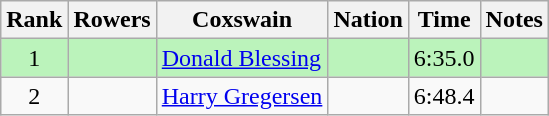<table class="wikitable sortable" style="text-align:center">
<tr>
<th>Rank</th>
<th>Rowers</th>
<th>Coxswain</th>
<th>Nation</th>
<th>Time</th>
<th>Notes</th>
</tr>
<tr bgcolor=bbf3bb>
<td>1</td>
<td align=left></td>
<td align=left><a href='#'>Donald Blessing</a></td>
<td align=left></td>
<td>6:35.0</td>
<td></td>
</tr>
<tr>
<td>2</td>
<td align=left></td>
<td align=left><a href='#'>Harry Gregersen</a></td>
<td align=left></td>
<td>6:48.4</td>
<td></td>
</tr>
</table>
